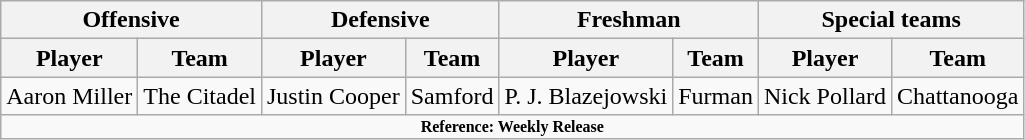<table class="wikitable" border="1">
<tr>
<th colspan="2">Offensive</th>
<th colspan="2">Defensive</th>
<th colspan="2">Freshman</th>
<th colspan="2">Special teams</th>
</tr>
<tr>
<th>Player</th>
<th>Team</th>
<th>Player</th>
<th>Team</th>
<th>Player</th>
<th>Team</th>
<th>Player</th>
<th>Team</th>
</tr>
<tr>
<td>Aaron Miller</td>
<td>The Citadel</td>
<td>Justin Cooper</td>
<td>Samford</td>
<td>P. J. Blazejowski</td>
<td>Furman</td>
<td>Nick Pollard</td>
<td>Chattanooga</td>
</tr>
<tr>
<td colspan="8" style="font-size: 8pt" align="center"><strong>Reference: Weekly Release</strong></td>
</tr>
</table>
